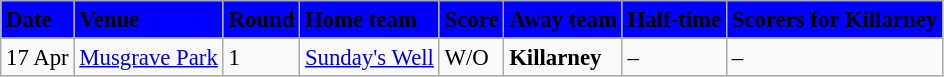<table class="wikitable" style=" float:left; margin:0.5em auto; font-size:95%">
<tr bgcolor="#0000FF">
<td><strong>Date</strong></td>
<td><strong>Venue</strong></td>
<td><strong>Round</strong></td>
<td><strong>Home team</strong></td>
<td><strong>Score</strong></td>
<td><strong>Away team</strong></td>
<td><strong>Half-time</strong></td>
<td><strong>Scorers for Killarney</strong></td>
</tr>
<tr>
<td>17 Apr</td>
<td><a href='#'>Musgrave Park</a></td>
<td>1</td>
<td><a href='#'>Sunday's Well</a></td>
<td>W/O</td>
<td><strong>Killarney</strong></td>
<td>–</td>
<td>–</td>
</tr>
</table>
